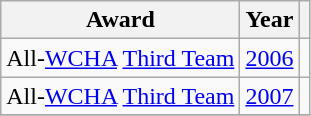<table class="wikitable">
<tr>
<th>Award</th>
<th>Year</th>
<th></th>
</tr>
<tr>
<td>All-<a href='#'>WCHA</a> <a href='#'>Third Team</a></td>
<td><a href='#'>2006</a></td>
<td></td>
</tr>
<tr>
<td>All-<a href='#'>WCHA</a> <a href='#'>Third Team</a></td>
<td><a href='#'>2007</a></td>
<td></td>
</tr>
<tr>
</tr>
</table>
